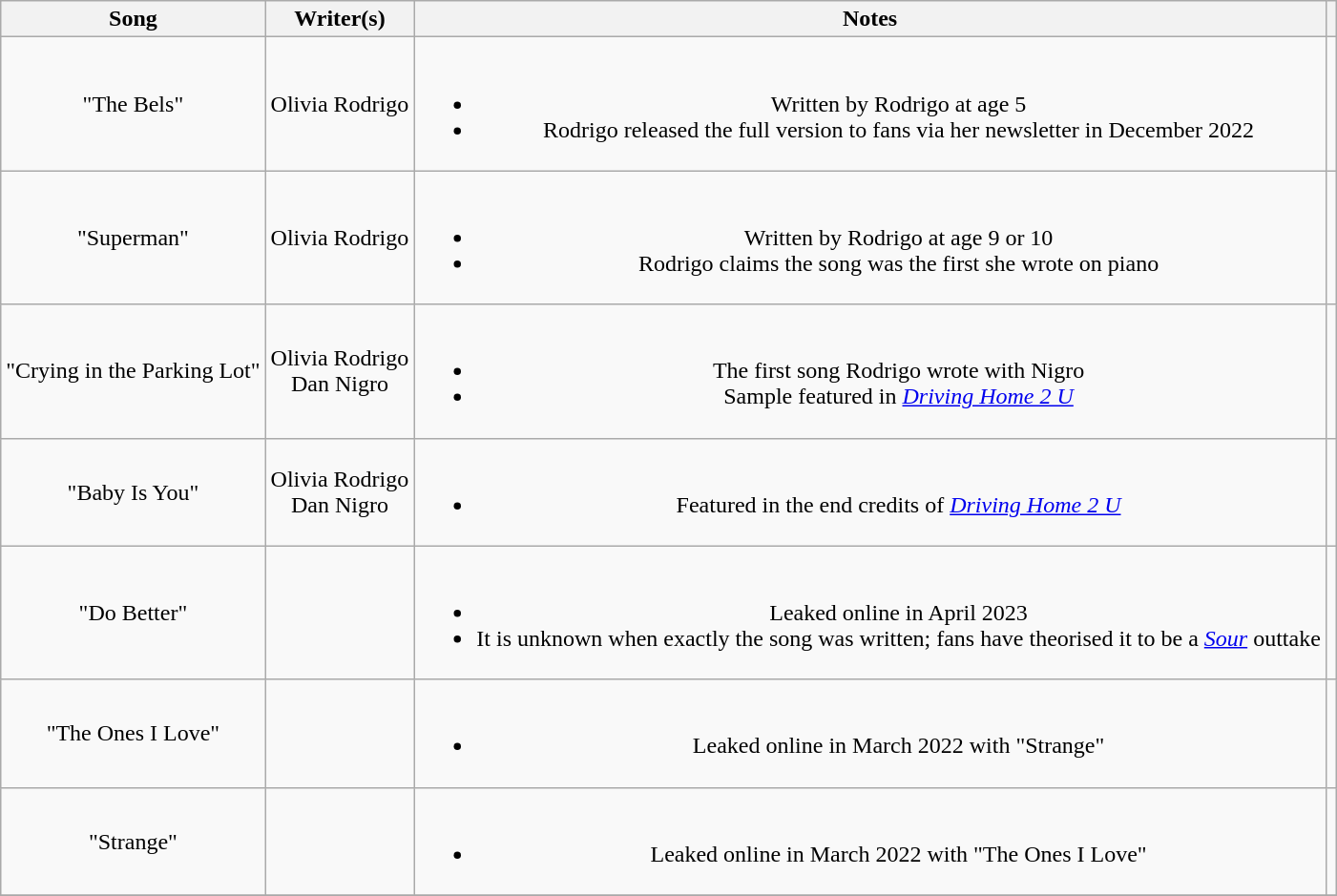<table class="wikitable sortable plainrowheaders" style="text-align:center;">
<tr>
<th scope="col">Song</th>
<th scope="col">Writer(s)</th>
<th scope="col" class="unsortable">Notes</th>
<th scope="col" class="unsortable"></th>
</tr>
<tr>
<td>"The Bels"</td>
<td>Olivia Rodrigo</td>
<td><br><ul><li>Written by Rodrigo at age 5</li><li>Rodrigo released the full version to fans via her newsletter in December 2022</li></ul></td>
<td></td>
</tr>
<tr>
<td>"Superman"</td>
<td>Olivia Rodrigo</td>
<td><br><ul><li>Written by Rodrigo at age 9 or 10</li><li>Rodrigo claims the song was the first she wrote on piano</li></ul></td>
<td></td>
</tr>
<tr>
<td>"Crying in the Parking Lot"</td>
<td>Olivia Rodrigo<br>Dan Nigro</td>
<td><br><ul><li>The first song Rodrigo wrote with Nigro</li><li>Sample featured in <a href='#'><em>Driving Home 2 U</em></a></li></ul></td>
<td></td>
</tr>
<tr>
<td>"Baby Is You"</td>
<td>Olivia Rodrigo<br>Dan Nigro</td>
<td><br><ul><li>Featured in the end credits of <a href='#'><em>Driving Home 2 U</em></a></li></ul></td>
<td></td>
</tr>
<tr>
<td>"Do Better"</td>
<td></td>
<td><br><ul><li>Leaked online in April 2023</li><li>It is unknown when exactly the song was written; fans have theorised it to be a <em><a href='#'>Sour</a></em> outtake</li></ul></td>
<td></td>
</tr>
<tr>
<td>"The Ones I Love"</td>
<td></td>
<td><br><ul><li>Leaked online in March 2022 with "Strange"</li></ul></td>
<td></td>
</tr>
<tr>
<td>"Strange"</td>
<td></td>
<td><br><ul><li>Leaked online in March 2022 with "The Ones I Love"</li></ul></td>
<td></td>
</tr>
<tr>
</tr>
</table>
